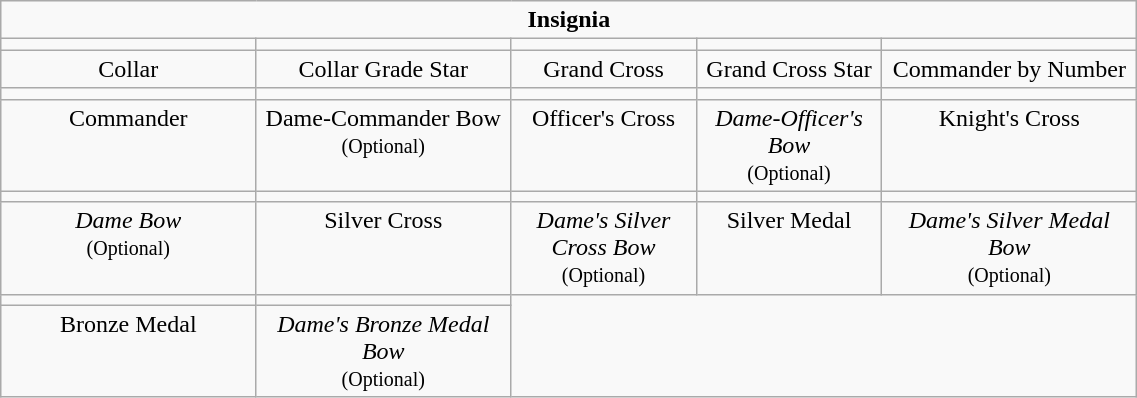<table align=center class=wikitable width=60%>
<tr>
<td colspan=7 align="center"><strong>Insignia</strong></td>
</tr>
<tr>
<td width=33,33% valign=top align=center></td>
<td width=33,33% valign=top align=center></td>
<td width=33,33% valign=top align=center></td>
<td width=33,33% valign=top align=center></td>
<td width=33,33% valign=top align=center></td>
</tr>
<tr>
<td width=33,33% valign=top align=center>Collar</td>
<td width=33,33% valign=top align=center>Collar Grade Star</td>
<td width=33,33% valign=top align=center>Grand Cross</td>
<td width=33,33% valign=top align=center>Grand Cross Star</td>
<td width=33,33% valign=top align=center>Commander by Number</td>
</tr>
<tr>
<td width=33,33% valign=top align=center></td>
<td width=33,33% valign=top align=center></td>
<td width=33,33% valign=top align=center></td>
<td width=33,33% valign=top align=center></td>
<td width=33,33% valign=top align=center></td>
</tr>
<tr>
<td width=33,33% valign=top align=center>Commander</td>
<td width=33,33% valign=top align=center>Dame-Commander Bow<br><small>(Optional)</small></td>
<td width=33,33% valign=top align=center>Officer's Cross</td>
<td width=33,33% valign=top align=center><em>Dame-Officer's Bow</em><br><small>(Optional)</small></td>
<td width=33,33% valign=top align=center>Knight's Cross</td>
</tr>
<tr>
<td width=33,33% valign=top align=center></td>
<td width=33,33% valign=top align=center></td>
<td width=33,33% valign=top align=center></td>
<td width=33,33% valign=top align=center></td>
<td width=33,33% valign=top align=center></td>
</tr>
<tr>
<td width=33,33% valign=top align=center><em>Dame Bow</em><br><small>(Optional)</small></td>
<td width=33,33% valign=top align=center>Silver Cross</td>
<td width=33,33% valign=top align=center><em>Dame's Silver Cross Bow</em><br><small>(Optional)</small></td>
<td width=33,33% valign=top align=center>Silver Medal</td>
<td width=33,33% valign=top align=center><em>Dame's Silver Medal Bow</em><br><small>(Optional)</small></td>
</tr>
<tr>
<td width=33,33% valign=top align=center></td>
<td width=33,33% valign=top align=center></td>
</tr>
<tr>
<td width=33,33% valign=top align=center>Bronze Medal</td>
<td width=33,33% valign=top align=center><em>Dame's Bronze Medal Bow</em><br><small>(Optional)</small></td>
</tr>
</table>
